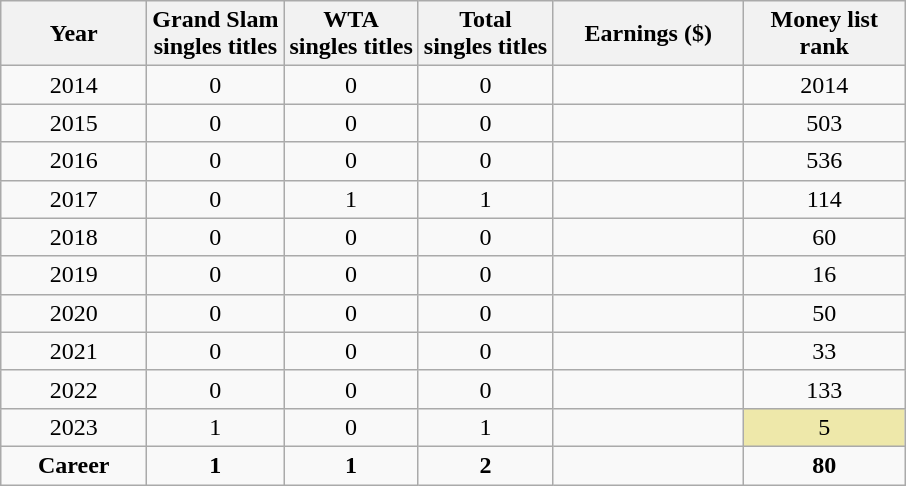<table class="wikitable" style="text-align:center;">
<tr>
<th width="90">Year</th>
<th>Grand Slam<br>singles titles</th>
<th>WTA <br>singles titles</th>
<th>Total<br>singles titles</th>
<th width="120">Earnings ($)</th>
<th width="100">Money list rank</th>
</tr>
<tr>
<td>2014</td>
<td>0</td>
<td>0</td>
<td>0</td>
<td align="right"></td>
<td>2014</td>
</tr>
<tr>
<td>2015</td>
<td>0</td>
<td>0</td>
<td>0</td>
<td align="right"></td>
<td>503</td>
</tr>
<tr>
<td>2016</td>
<td>0</td>
<td>0</td>
<td>0</td>
<td align="right"></td>
<td>536</td>
</tr>
<tr>
<td>2017</td>
<td>0</td>
<td>1</td>
<td>1</td>
<td align="right"></td>
<td>114</td>
</tr>
<tr>
<td>2018</td>
<td>0</td>
<td>0</td>
<td>0</td>
<td align="right"></td>
<td bgcolor="">60</td>
</tr>
<tr>
<td>2019</td>
<td>0</td>
<td>0</td>
<td>0</td>
<td align="right"></td>
<td>16</td>
</tr>
<tr>
<td>2020</td>
<td>0</td>
<td>0</td>
<td>0</td>
<td align="right"></td>
<td>50</td>
</tr>
<tr>
<td>2021</td>
<td>0</td>
<td>0</td>
<td>0</td>
<td align="right"></td>
<td>33</td>
</tr>
<tr>
<td>2022</td>
<td>0</td>
<td>0</td>
<td>0</td>
<td align="right"></td>
<td>133</td>
</tr>
<tr>
<td>2023</td>
<td>1</td>
<td>0</td>
<td>1</td>
<td align="right"></td>
<td bgcolor=eee8aa>5</td>
</tr>
<tr style="font-weight:bold;">
<td>Career</td>
<td>1</td>
<td>1</td>
<td>2</td>
<td align="right"></td>
<td>80</td>
</tr>
</table>
